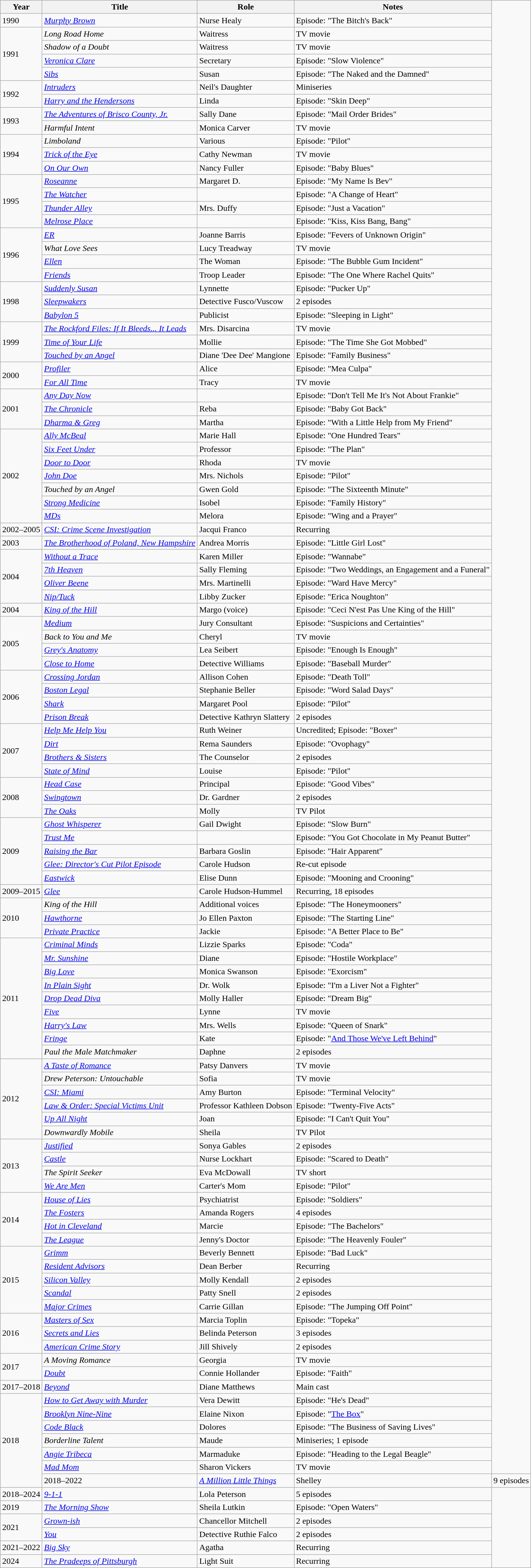<table class="wikitable unsortable">
<tr>
<th>Year</th>
<th>Title</th>
<th>Role</th>
<th>Notes</th>
</tr>
<tr>
<td>1990</td>
<td><em><a href='#'>Murphy Brown</a></em></td>
<td>Nurse Healy</td>
<td>Episode: "The Bitch's Back"</td>
</tr>
<tr>
<td rowspan="4">1991</td>
<td><em>Long Road Home</em></td>
<td>Waitress</td>
<td>TV movie</td>
</tr>
<tr>
<td><em>Shadow of a Doubt</em></td>
<td>Waitress</td>
<td>TV movie</td>
</tr>
<tr>
<td><em><a href='#'>Veronica Clare</a></em></td>
<td>Secretary</td>
<td>Episode: "Slow Violence"</td>
</tr>
<tr>
<td><em><a href='#'>Sibs</a></em></td>
<td>Susan</td>
<td>Episode: "The Naked and the Damned"</td>
</tr>
<tr>
<td rowspan="2">1992</td>
<td><em><a href='#'>Intruders</a></em></td>
<td>Neil's Daughter</td>
<td>Miniseries</td>
</tr>
<tr>
<td><em><a href='#'>Harry and the Hendersons</a></em></td>
<td>Linda</td>
<td>Episode: "Skin Deep"</td>
</tr>
<tr>
<td rowspan="2">1993</td>
<td><em><a href='#'>The Adventures of Brisco County, Jr.</a></em></td>
<td>Sally Dane</td>
<td>Episode: "Mail Order Brides"</td>
</tr>
<tr>
<td><em>Harmful Intent</em></td>
<td>Monica Carver</td>
<td>TV movie</td>
</tr>
<tr>
<td rowspan="3">1994</td>
<td><em>Limboland</em></td>
<td>Various</td>
<td>Episode: "Pilot"</td>
</tr>
<tr>
<td><em><a href='#'>Trick of the Eye</a></em></td>
<td>Cathy Newman</td>
<td>TV movie</td>
</tr>
<tr>
<td><em><a href='#'>On Our Own</a></em></td>
<td>Nancy Fuller</td>
<td>Episode: "Baby Blues"</td>
</tr>
<tr>
<td rowspan="4">1995</td>
<td><em><a href='#'>Roseanne</a></em></td>
<td>Margaret D.</td>
<td>Episode: "My Name Is Bev"</td>
</tr>
<tr>
<td><em><a href='#'>The Watcher</a></em></td>
<td></td>
<td>Episode: "A Change of Heart"</td>
</tr>
<tr>
<td><em><a href='#'>Thunder Alley</a></em></td>
<td>Mrs. Duffy</td>
<td>Episode: "Just a Vacation"</td>
</tr>
<tr>
<td><em><a href='#'>Melrose Place</a></em></td>
<td></td>
<td>Episode: "Kiss, Kiss Bang, Bang"</td>
</tr>
<tr>
<td rowspan="4">1996</td>
<td><em><a href='#'>ER</a></em></td>
<td>Joanne Barris</td>
<td>Episode: "Fevers of Unknown Origin"</td>
</tr>
<tr>
<td><em>What Love Sees</em></td>
<td>Lucy Treadway</td>
<td>TV movie</td>
</tr>
<tr>
<td><em><a href='#'>Ellen</a></em></td>
<td>The Woman</td>
<td>Episode: "The Bubble Gum Incident"</td>
</tr>
<tr>
<td><em><a href='#'>Friends</a></em></td>
<td>Troop Leader</td>
<td>Episode: "The One Where Rachel Quits"</td>
</tr>
<tr>
<td rowspan="3">1998</td>
<td><em><a href='#'>Suddenly Susan</a></em></td>
<td>Lynnette</td>
<td>Episode: "Pucker Up"</td>
</tr>
<tr>
<td><em><a href='#'>Sleepwakers</a></em></td>
<td>Detective Fusco/Vuscow</td>
<td>2 episodes</td>
</tr>
<tr>
<td><em><a href='#'>Babylon 5</a></em></td>
<td>Publicist</td>
<td>Episode: "Sleeping in Light"</td>
</tr>
<tr>
<td rowspan="3">1999</td>
<td><em><a href='#'>The Rockford Files: If It Bleeds... It Leads</a></em></td>
<td>Mrs. Disarcina</td>
<td>TV movie</td>
</tr>
<tr>
<td><em><a href='#'>Time of Your Life</a></em></td>
<td>Mollie</td>
<td>Episode: "The Time She Got Mobbed"</td>
</tr>
<tr>
<td><em><a href='#'>Touched by an Angel</a></em></td>
<td>Diane 'Dee Dee' Mangione</td>
<td>Episode: "Family Business"</td>
</tr>
<tr>
<td rowspan="2">2000</td>
<td><em><a href='#'>Profiler</a></em></td>
<td>Alice</td>
<td>Episode: "Mea Culpa"</td>
</tr>
<tr>
<td><em><a href='#'>For All Time</a></em></td>
<td>Tracy</td>
<td>TV movie</td>
</tr>
<tr>
<td rowspan="3">2001</td>
<td><em><a href='#'>Any Day Now</a></em></td>
<td></td>
<td>Episode: "Don't Tell Me It's Not About Frankie"</td>
</tr>
<tr>
<td><em><a href='#'>The Chronicle</a></em></td>
<td>Reba</td>
<td>Episode: "Baby Got Back"</td>
</tr>
<tr>
<td><em><a href='#'>Dharma & Greg</a></em></td>
<td>Martha</td>
<td>Episode: "With a Little Help from My Friend"</td>
</tr>
<tr>
<td rowspan="7">2002</td>
<td><em><a href='#'>Ally McBeal</a></em></td>
<td>Marie Hall</td>
<td>Episode: "One Hundred Tears"</td>
</tr>
<tr>
<td><em><a href='#'>Six Feet Under</a></em></td>
<td>Professor</td>
<td>Episode: "The Plan"</td>
</tr>
<tr>
<td><em><a href='#'>Door to Door</a></em></td>
<td>Rhoda</td>
<td>TV movie</td>
</tr>
<tr>
<td><em><a href='#'>John Doe</a></em></td>
<td>Mrs. Nichols</td>
<td>Episode: "Pilot"</td>
</tr>
<tr>
<td><em>Touched by an Angel</em></td>
<td>Gwen Gold</td>
<td>Episode: "The Sixteenth Minute"</td>
</tr>
<tr>
<td><em><a href='#'>Strong Medicine</a></em></td>
<td>Isobel</td>
<td>Episode: "Family History"</td>
</tr>
<tr>
<td><em><a href='#'>MDs</a></em></td>
<td>Melora</td>
<td>Episode: "Wing and a Prayer"</td>
</tr>
<tr>
<td>2002–2005</td>
<td><em><a href='#'>CSI: Crime Scene Investigation</a></em></td>
<td>Jacqui Franco</td>
<td>Recurring</td>
</tr>
<tr>
<td>2003</td>
<td><em><a href='#'>The Brotherhood of Poland, New Hampshire</a></em></td>
<td>Andrea Morris</td>
<td>Episode: "Little Girl Lost"</td>
</tr>
<tr>
<td rowspan="4">2004</td>
<td><em><a href='#'>Without a Trace</a></em></td>
<td>Karen Miller</td>
<td>Episode: "Wannabe"</td>
</tr>
<tr>
<td><em><a href='#'>7th Heaven</a></em></td>
<td>Sally Fleming</td>
<td>Episode: "Two Weddings, an Engagement and a Funeral"</td>
</tr>
<tr>
<td><em><a href='#'>Oliver Beene</a></em></td>
<td>Mrs. Martinelli</td>
<td>Episode: "Ward Have Mercy"</td>
</tr>
<tr>
<td><em><a href='#'>Nip/Tuck</a></em></td>
<td>Libby Zucker</td>
<td>Episode: "Erica Noughton"</td>
</tr>
<tr>
<td>2004</td>
<td><em><a href='#'>King of the Hill</a></em></td>
<td>Margo (voice)</td>
<td>Episode: "Ceci N'est Pas Une King of the Hill"</td>
</tr>
<tr>
<td rowspan="4">2005</td>
<td><em><a href='#'>Medium</a></em></td>
<td>Jury Consultant</td>
<td>Episode: "Suspicions and Certainties"</td>
</tr>
<tr>
<td><em>Back to You and Me</em></td>
<td>Cheryl</td>
<td>TV movie</td>
</tr>
<tr>
<td><em><a href='#'>Grey's Anatomy</a></em></td>
<td>Lea Seibert</td>
<td>Episode: "Enough Is Enough"</td>
</tr>
<tr>
<td><em><a href='#'>Close to Home</a></em></td>
<td>Detective Williams</td>
<td>Episode: "Baseball Murder"</td>
</tr>
<tr>
<td rowspan="4">2006</td>
<td><em><a href='#'>Crossing Jordan</a></em></td>
<td>Allison Cohen</td>
<td>Episode: "Death Toll"</td>
</tr>
<tr>
<td><em><a href='#'>Boston Legal</a></em></td>
<td>Stephanie Beller</td>
<td>Episode: "Word Salad Days"</td>
</tr>
<tr>
<td><em><a href='#'>Shark</a></em></td>
<td>Margaret Pool</td>
<td>Episode: "Pilot"</td>
</tr>
<tr>
<td><em><a href='#'>Prison Break</a></em></td>
<td>Detective Kathryn Slattery</td>
<td>2 episodes</td>
</tr>
<tr>
<td rowspan="4">2007</td>
<td><em><a href='#'>Help Me Help You</a></em></td>
<td>Ruth Weiner</td>
<td>Uncredited; Episode: "Boxer"</td>
</tr>
<tr>
<td><em><a href='#'>Dirt</a></em></td>
<td>Rema Saunders</td>
<td>Episode: "Ovophagy"</td>
</tr>
<tr>
<td><em><a href='#'>Brothers & Sisters</a></em></td>
<td>The Counselor</td>
<td>2 episodes</td>
</tr>
<tr>
<td><em><a href='#'>State of Mind</a></em></td>
<td>Louise</td>
<td>Episode: "Pilot"</td>
</tr>
<tr>
<td rowspan="3">2008</td>
<td><em><a href='#'>Head Case</a></em></td>
<td>Principal</td>
<td>Episode: "Good Vibes"</td>
</tr>
<tr>
<td><em><a href='#'>Swingtown</a></em></td>
<td>Dr. Gardner</td>
<td>2 episodes</td>
</tr>
<tr>
<td><em><a href='#'>The Oaks</a></em></td>
<td>Molly</td>
<td>TV Pilot</td>
</tr>
<tr>
<td rowspan="5">2009</td>
<td><em><a href='#'>Ghost Whisperer</a></em></td>
<td>Gail Dwight</td>
<td>Episode: "Slow Burn"</td>
</tr>
<tr>
<td><em><a href='#'>Trust Me</a></em></td>
<td></td>
<td>Episode: "You Got Chocolate in My Peanut Butter"</td>
</tr>
<tr>
<td><em><a href='#'>Raising the Bar</a></em></td>
<td>Barbara Goslin</td>
<td>Episode: "Hair Apparent"</td>
</tr>
<tr>
<td><em><a href='#'>Glee: Director's Cut Pilot Episode</a></em></td>
<td>Carole Hudson</td>
<td>Re-cut episode</td>
</tr>
<tr>
<td><em><a href='#'>Eastwick</a></em></td>
<td>Elise Dunn</td>
<td>Episode: "Mooning and Crooning"</td>
</tr>
<tr>
<td>2009–2015</td>
<td><em><a href='#'>Glee</a></em></td>
<td>Carole Hudson-Hummel</td>
<td>Recurring, 18 episodes</td>
</tr>
<tr>
<td rowspan="3">2010</td>
<td><em>King of the Hill</em></td>
<td>Additional voices</td>
<td>Episode: "The Honeymooners"</td>
</tr>
<tr>
<td><em><a href='#'>Hawthorne</a></em></td>
<td>Jo Ellen Paxton</td>
<td>Episode: "The Starting Line"</td>
</tr>
<tr>
<td><em><a href='#'>Private Practice</a></em></td>
<td>Jackie</td>
<td>Episode: "A Better Place to Be"</td>
</tr>
<tr>
<td rowspan="9">2011</td>
<td><em><a href='#'>Criminal Minds</a></em></td>
<td>Lizzie Sparks</td>
<td>Episode: "Coda"</td>
</tr>
<tr>
<td><em><a href='#'>Mr. Sunshine</a></em></td>
<td>Diane</td>
<td>Episode: "Hostile Workplace"</td>
</tr>
<tr>
<td><em><a href='#'>Big Love</a></em></td>
<td>Monica Swanson</td>
<td>Episode: "Exorcism"</td>
</tr>
<tr>
<td><em><a href='#'>In Plain Sight</a></em></td>
<td>Dr. Wolk</td>
<td>Episode: "I'm a Liver Not a Fighter"</td>
</tr>
<tr>
<td><em><a href='#'>Drop Dead Diva</a></em></td>
<td>Molly Haller</td>
<td>Episode: "Dream Big"</td>
</tr>
<tr>
<td><em><a href='#'>Five</a></em></td>
<td>Lynne</td>
<td>TV movie</td>
</tr>
<tr>
<td><em><a href='#'>Harry's Law</a></em></td>
<td>Mrs. Wells</td>
<td>Episode: "Queen of Snark"</td>
</tr>
<tr>
<td><em><a href='#'>Fringe</a></em></td>
<td>Kate</td>
<td>Episode: "<a href='#'>And Those We've Left Behind</a>"</td>
</tr>
<tr>
<td><em>Paul the Male Matchmaker</em></td>
<td>Daphne</td>
<td>2 episodes</td>
</tr>
<tr>
<td rowspan="6">2012</td>
<td><em><a href='#'>A Taste of Romance</a></em></td>
<td>Patsy Danvers</td>
<td>TV movie</td>
</tr>
<tr>
<td><em>Drew Peterson: Untouchable</em></td>
<td>Sofia</td>
<td>TV movie</td>
</tr>
<tr>
<td><em><a href='#'>CSI: Miami</a></em></td>
<td>Amy Burton</td>
<td>Episode: "Terminal Velocity"</td>
</tr>
<tr>
<td><em><a href='#'>Law & Order: Special Victims Unit</a></em></td>
<td>Professor Kathleen Dobson</td>
<td>Episode: "Twenty-Five Acts"</td>
</tr>
<tr>
<td><em><a href='#'>Up All Night</a></em></td>
<td>Joan</td>
<td>Episode: "I Can't Quit You"</td>
</tr>
<tr>
<td><em>Downwardly Mobile</em></td>
<td>Sheila</td>
<td>TV Pilot</td>
</tr>
<tr>
<td rowspan="4">2013</td>
<td><em><a href='#'>Justified</a></em></td>
<td>Sonya Gables</td>
<td>2 episodes</td>
</tr>
<tr>
<td><em><a href='#'>Castle</a></em></td>
<td>Nurse Lockhart</td>
<td>Episode: "Scared to Death"</td>
</tr>
<tr>
<td><em>The Spirit Seeker</em></td>
<td>Eva McDowall</td>
<td>TV short</td>
</tr>
<tr>
<td><em><a href='#'>We Are Men</a></em></td>
<td>Carter's Mom</td>
<td>Episode: "Pilot"</td>
</tr>
<tr>
<td rowspan="4">2014</td>
<td><em><a href='#'>House of Lies</a></em></td>
<td>Psychiatrist</td>
<td>Episode: "Soldiers"</td>
</tr>
<tr>
<td><em><a href='#'>The Fosters</a></em></td>
<td>Amanda Rogers</td>
<td>4 episodes</td>
</tr>
<tr>
<td><em><a href='#'>Hot in Cleveland</a></em></td>
<td>Marcie</td>
<td>Episode: "The Bachelors"</td>
</tr>
<tr>
<td><em><a href='#'>The League</a></em></td>
<td>Jenny's Doctor</td>
<td>Episode: "The Heavenly Fouler"</td>
</tr>
<tr>
<td rowspan="5">2015</td>
<td><em><a href='#'>Grimm</a></em></td>
<td>Beverly Bennett</td>
<td>Episode: "Bad Luck"</td>
</tr>
<tr>
<td><em><a href='#'>Resident Advisors</a></em></td>
<td>Dean Berber</td>
<td>Recurring</td>
</tr>
<tr>
<td><em><a href='#'>Silicon Valley</a></em></td>
<td>Molly Kendall</td>
<td>2 episodes</td>
</tr>
<tr>
<td><em><a href='#'>Scandal</a></em></td>
<td>Patty Snell</td>
<td>2 episodes</td>
</tr>
<tr>
<td><em><a href='#'>Major Crimes</a></em></td>
<td>Carrie Gillan</td>
<td>Episode: "The Jumping Off Point"</td>
</tr>
<tr>
<td rowspan="3">2016</td>
<td><em><a href='#'>Masters of Sex</a></em></td>
<td>Marcia Toplin</td>
<td>Episode: "Topeka"</td>
</tr>
<tr>
<td><em><a href='#'>Secrets and Lies</a></em></td>
<td>Belinda Peterson</td>
<td>3 episodes</td>
</tr>
<tr>
<td><em><a href='#'>American Crime Story</a></em></td>
<td>Jill Shively</td>
<td>2 episodes</td>
</tr>
<tr>
<td rowspan="2">2017</td>
<td><em>A Moving Romance</em></td>
<td>Georgia</td>
<td>TV movie</td>
</tr>
<tr>
<td><em><a href='#'>Doubt</a></em></td>
<td>Connie Hollander</td>
<td>Episode: "Faith"</td>
</tr>
<tr>
<td>2017–2018</td>
<td><em><a href='#'>Beyond</a></em></td>
<td>Diane Matthews</td>
<td>Main cast</td>
</tr>
<tr>
<td rowspan="7">2018</td>
<td><em><a href='#'>How to Get Away with Murder</a></em></td>
<td>Vera Dewitt</td>
<td>Episode: "He's Dead"</td>
</tr>
<tr>
<td><em><a href='#'>Brooklyn Nine-Nine</a></em></td>
<td>Elaine Nixon</td>
<td>Episode: "<a href='#'>The Box</a>"</td>
</tr>
<tr>
<td><em><a href='#'>Code Black</a></em></td>
<td>Dolores</td>
<td>Episode: "The Business of Saving Lives"</td>
</tr>
<tr>
<td><em>Borderline Talent</em></td>
<td>Maude</td>
<td>Miniseries; 1 episode</td>
</tr>
<tr>
<td><em><a href='#'>Angie Tribeca</a></em></td>
<td>Marmaduke</td>
<td>Episode: "Heading to the Legal Beagle"</td>
</tr>
<tr>
<td><em><a href='#'>Mad Mom</a></em></td>
<td>Sharon Vickers</td>
<td>TV movie</td>
</tr>
<tr>
<td>2018–2022</td>
<td><em><a href='#'>A Million Little Things</a></em></td>
<td>Shelley</td>
<td>9 episodes</td>
</tr>
<tr>
<td>2018–2024</td>
<td><em><a href='#'>9-1-1</a></em></td>
<td>Lola Peterson</td>
<td>5 episodes</td>
</tr>
<tr>
<td>2019</td>
<td><em><a href='#'>The Morning Show</a></em></td>
<td>Sheila Lutkin</td>
<td>Episode: "Open Waters"</td>
</tr>
<tr>
<td rowspan="2">2021</td>
<td><em><a href='#'>Grown-ish</a></em></td>
<td>Chancellor Mitchell</td>
<td>2 episodes</td>
</tr>
<tr>
<td><em><a href='#'>You</a></em></td>
<td>Detective Ruthie Falco</td>
<td>2 episodes</td>
</tr>
<tr>
<td>2021–2022</td>
<td><em><a href='#'>Big Sky</a></em></td>
<td>Agatha</td>
<td>Recurring</td>
</tr>
<tr>
<td>2024</td>
<td><em><a href='#'>The Pradeeps of Pittsburgh</a></em></td>
<td>Light Suit</td>
<td>Recurring</td>
</tr>
</table>
